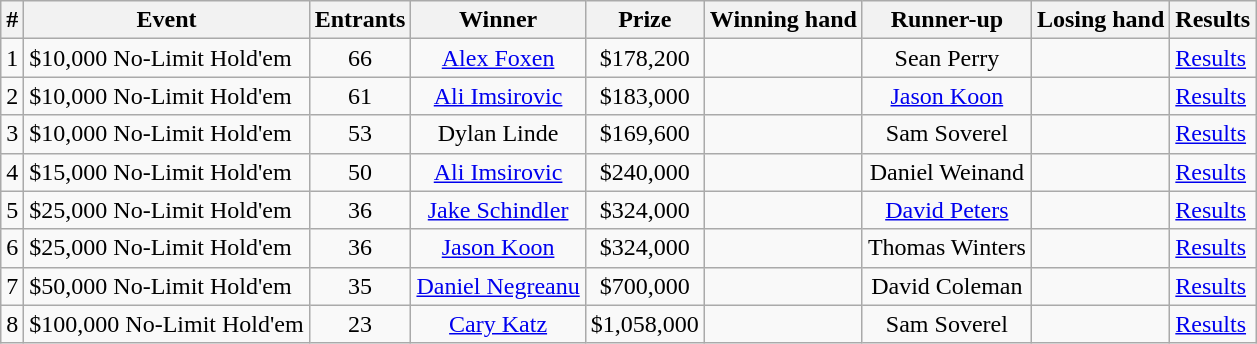<table class="wikitable sortable">
<tr>
<th bgcolor="#FFEBAD">#</th>
<th bgcolor="#FFEBAD">Event</th>
<th bgcolor="#FFEBAD">Entrants</th>
<th bgcolor="#FFEBAD">Winner</th>
<th bgcolor="#FFEBAD">Prize</th>
<th bgcolor="#FFEBAD">Winning hand</th>
<th bgcolor="#FFEBAD">Runner-up</th>
<th bgcolor="#FFEBAD">Losing hand</th>
<th bgcolor="#FFEBAD">Results</th>
</tr>
<tr>
<td>1</td>
<td>$10,000 No-Limit Hold'em</td>
<td align="center">66</td>
<td align="center"> <a href='#'>Alex Foxen</a></td>
<td align="center">$178,200</td>
<td align="center"></td>
<td align="center"> Sean Perry</td>
<td align="center"></td>
<td><a href='#'>Results</a></td>
</tr>
<tr>
<td>2</td>
<td>$10,000 No-Limit Hold'em</td>
<td align="center">61</td>
<td align="center"> <a href='#'>Ali Imsirovic</a></td>
<td align="center">$183,000</td>
<td align="center"></td>
<td align="center"> <a href='#'>Jason Koon</a></td>
<td align="center"></td>
<td><a href='#'>Results</a></td>
</tr>
<tr>
<td>3</td>
<td>$10,000 No-Limit Hold'em</td>
<td align="center">53</td>
<td align="center"> Dylan Linde</td>
<td align="center">$169,600</td>
<td align="center"></td>
<td align="center"> Sam Soverel</td>
<td align="center"></td>
<td><a href='#'>Results</a></td>
</tr>
<tr>
<td>4</td>
<td>$15,000 No-Limit Hold'em</td>
<td align="center">50</td>
<td align="center"> <a href='#'>Ali Imsirovic</a></td>
<td align="center">$240,000</td>
<td align="center"></td>
<td align="center"> Daniel Weinand</td>
<td align="center"></td>
<td><a href='#'>Results</a></td>
</tr>
<tr>
<td>5</td>
<td>$25,000 No-Limit Hold'em</td>
<td align="center">36</td>
<td align="center"> <a href='#'>Jake Schindler</a></td>
<td align="center">$324,000</td>
<td align="center"></td>
<td align="center"> <a href='#'>David Peters</a></td>
<td align="center"></td>
<td><a href='#'>Results</a></td>
</tr>
<tr>
<td>6</td>
<td>$25,000 No-Limit Hold'em</td>
<td align="center">36</td>
<td align="center"> <a href='#'>Jason Koon</a></td>
<td align="center">$324,000</td>
<td align="center"></td>
<td align="center"> Thomas Winters</td>
<td align="center"></td>
<td><a href='#'>Results</a></td>
</tr>
<tr>
<td>7</td>
<td>$50,000 No-Limit Hold'em</td>
<td align="center">35</td>
<td align="center"> <a href='#'>Daniel Negreanu</a></td>
<td align="center">$700,000</td>
<td align="center"></td>
<td align="center"> David Coleman</td>
<td align="center"></td>
<td><a href='#'>Results</a></td>
</tr>
<tr>
<td>8</td>
<td>$100,000 No-Limit Hold'em</td>
<td align="center">23</td>
<td align="center"> <a href='#'>Cary Katz</a></td>
<td align="center">$1,058,000</td>
<td align="center"></td>
<td align="center"> Sam Soverel</td>
<td align="center"></td>
<td><a href='#'>Results</a></td>
</tr>
</table>
